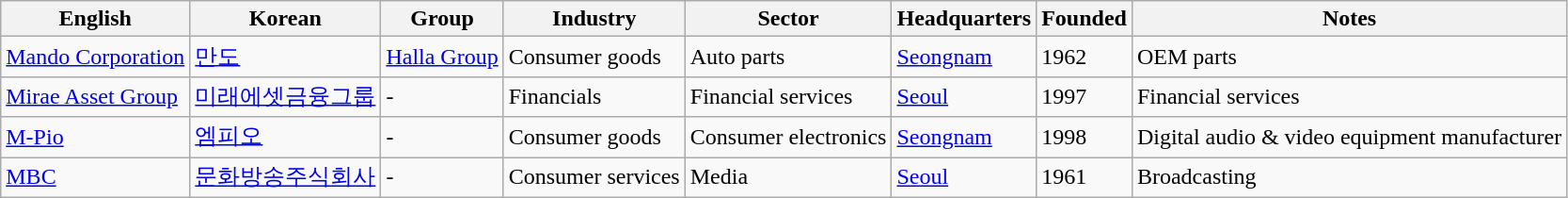<table class="wikitable sortable">
<tr>
<th>English</th>
<th>Korean</th>
<th>Group</th>
<th>Industry</th>
<th>Sector</th>
<th>Headquarters</th>
<th>Founded</th>
<th class="unsortable">Notes</th>
</tr>
<tr>
<td><a href='#'>Mando Corporation</a></td>
<td><a href='#'>만도</a></td>
<td><a href='#'>Halla Group</a></td>
<td>Consumer goods</td>
<td>Auto parts</td>
<td><a href='#'>Seongnam</a></td>
<td>1962</td>
<td>OEM parts</td>
</tr>
<tr>
<td><a href='#'>Mirae Asset Group</a></td>
<td><a href='#'>미래에셋금융그룹</a></td>
<td>-</td>
<td>Financials</td>
<td>Financial services</td>
<td><a href='#'>Seoul</a></td>
<td>1997</td>
<td>Financial services</td>
</tr>
<tr>
<td><a href='#'>M-Pio</a></td>
<td><a href='#'>엠피오</a></td>
<td>-</td>
<td>Consumer goods</td>
<td>Consumer electronics</td>
<td><a href='#'>Seongnam</a></td>
<td>1998</td>
<td>Digital audio & video equipment manufacturer</td>
</tr>
<tr>
<td><a href='#'>MBC</a></td>
<td><a href='#'>문화방송주식회사</a></td>
<td>-</td>
<td>Consumer services</td>
<td>Media</td>
<td><a href='#'>Seoul</a></td>
<td>1961</td>
<td>Broadcasting</td>
</tr>
</table>
